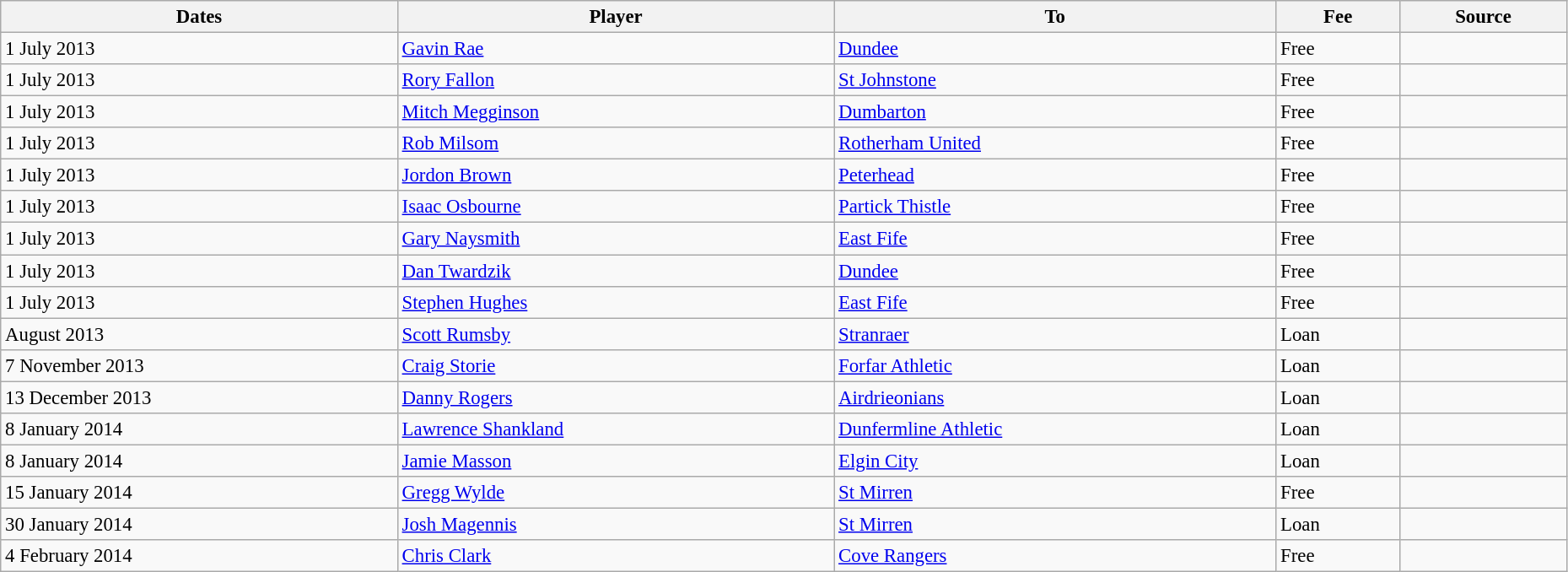<table class="wikitable" style="text-align:center; font-size:95%;width:98%; text-align:left">
<tr>
<th>Dates</th>
<th>Player</th>
<th>To</th>
<th>Fee</th>
<th>Source</th>
</tr>
<tr>
<td>1 July 2013</td>
<td> <a href='#'>Gavin Rae</a></td>
<td> <a href='#'>Dundee</a></td>
<td>Free</td>
<td></td>
</tr>
<tr>
<td>1 July 2013</td>
<td> <a href='#'>Rory Fallon</a></td>
<td> <a href='#'>St Johnstone</a></td>
<td>Free</td>
<td></td>
</tr>
<tr>
<td>1 July 2013</td>
<td> <a href='#'>Mitch Megginson</a></td>
<td> <a href='#'>Dumbarton</a></td>
<td>Free</td>
<td></td>
</tr>
<tr>
<td>1 July 2013</td>
<td> <a href='#'>Rob Milsom</a></td>
<td> <a href='#'>Rotherham United</a></td>
<td>Free</td>
<td></td>
</tr>
<tr>
<td>1 July 2013</td>
<td> <a href='#'>Jordon Brown</a></td>
<td> <a href='#'>Peterhead</a></td>
<td>Free</td>
<td></td>
</tr>
<tr>
<td>1 July 2013</td>
<td> <a href='#'>Isaac Osbourne</a></td>
<td> <a href='#'>Partick Thistle</a></td>
<td>Free</td>
<td></td>
</tr>
<tr>
<td>1 July 2013</td>
<td> <a href='#'>Gary Naysmith</a></td>
<td> <a href='#'>East Fife</a></td>
<td>Free</td>
<td></td>
</tr>
<tr>
<td>1 July 2013</td>
<td> <a href='#'>Dan Twardzik</a></td>
<td> <a href='#'>Dundee</a></td>
<td>Free</td>
<td></td>
</tr>
<tr>
<td>1 July 2013</td>
<td> <a href='#'>Stephen Hughes</a></td>
<td> <a href='#'>East Fife</a></td>
<td>Free</td>
<td></td>
</tr>
<tr>
<td>August 2013</td>
<td> <a href='#'>Scott Rumsby</a></td>
<td> <a href='#'>Stranraer</a></td>
<td>Loan</td>
<td></td>
</tr>
<tr>
<td>7 November 2013</td>
<td> <a href='#'>Craig Storie</a></td>
<td> <a href='#'>Forfar Athletic</a></td>
<td>Loan</td>
<td></td>
</tr>
<tr>
<td>13 December 2013</td>
<td> <a href='#'>Danny Rogers</a></td>
<td> <a href='#'>Airdrieonians</a></td>
<td>Loan</td>
<td></td>
</tr>
<tr>
<td>8 January 2014</td>
<td> <a href='#'>Lawrence Shankland</a></td>
<td> <a href='#'>Dunfermline Athletic</a></td>
<td>Loan</td>
<td></td>
</tr>
<tr>
<td>8 January 2014</td>
<td> <a href='#'>Jamie Masson</a></td>
<td> <a href='#'>Elgin City</a></td>
<td>Loan</td>
<td></td>
</tr>
<tr>
<td>15 January 2014</td>
<td> <a href='#'>Gregg Wylde</a></td>
<td> <a href='#'>St Mirren</a></td>
<td>Free</td>
<td></td>
</tr>
<tr>
<td>30 January 2014</td>
<td> <a href='#'>Josh Magennis</a></td>
<td> <a href='#'>St Mirren</a></td>
<td>Loan</td>
<td></td>
</tr>
<tr>
<td>4 February 2014</td>
<td> <a href='#'>Chris Clark</a></td>
<td> <a href='#'>Cove Rangers</a></td>
<td>Free</td>
<td></td>
</tr>
</table>
